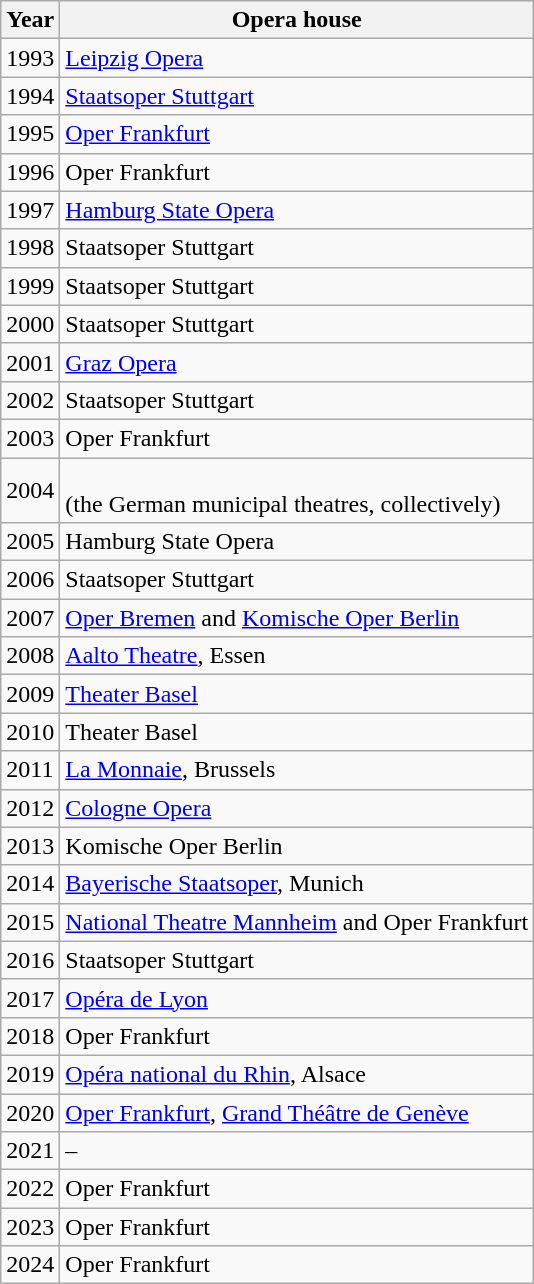<table class="wikitable">
<tr>
<th>Year</th>
<th>Opera house</th>
</tr>
<tr>
<td>1993</td>
<td><a href='#'>Leipzig Opera</a></td>
</tr>
<tr>
<td>1994</td>
<td><a href='#'>Staatsoper Stuttgart</a></td>
</tr>
<tr>
<td>1995</td>
<td><a href='#'>Oper Frankfurt</a></td>
</tr>
<tr>
<td>1996</td>
<td>Oper Frankfurt</td>
</tr>
<tr>
<td>1997</td>
<td><a href='#'>Hamburg State Opera</a></td>
</tr>
<tr>
<td>1998</td>
<td>Staatsoper Stuttgart</td>
</tr>
<tr>
<td>1999</td>
<td>Staatsoper Stuttgart</td>
</tr>
<tr>
<td>2000</td>
<td>Staatsoper Stuttgart</td>
</tr>
<tr>
<td>2001</td>
<td><a href='#'>Graz Opera</a></td>
</tr>
<tr>
<td>2002</td>
<td>Staatsoper Stuttgart</td>
</tr>
<tr>
<td>2003</td>
<td>Oper Frankfurt</td>
</tr>
<tr>
<td>2004</td>
<td><em></em><br>(the German municipal theatres, collectively)</td>
</tr>
<tr>
<td>2005</td>
<td>Hamburg State Opera</td>
</tr>
<tr>
<td>2006</td>
<td>Staatsoper Stuttgart</td>
</tr>
<tr>
<td>2007</td>
<td><a href='#'>Oper Bremen</a> and <a href='#'>Komische Oper Berlin</a></td>
</tr>
<tr>
<td>2008</td>
<td><a href='#'>Aalto Theatre</a>, Essen</td>
</tr>
<tr>
<td>2009</td>
<td><a href='#'>Theater Basel</a></td>
</tr>
<tr>
<td>2010</td>
<td>Theater Basel</td>
</tr>
<tr>
<td>2011</td>
<td><a href='#'>La Monnaie</a>, Brussels</td>
</tr>
<tr>
<td>2012</td>
<td><a href='#'>Cologne Opera</a></td>
</tr>
<tr>
<td>2013</td>
<td>Komische Oper Berlin</td>
</tr>
<tr>
<td>2014</td>
<td><a href='#'>Bayerische Staatsoper</a>, Munich</td>
</tr>
<tr>
<td>2015</td>
<td><a href='#'>National Theatre Mannheim</a> and Oper Frankfurt</td>
</tr>
<tr>
<td>2016</td>
<td>Staatsoper Stuttgart</td>
</tr>
<tr>
<td>2017</td>
<td><a href='#'>Opéra de Lyon</a></td>
</tr>
<tr>
<td>2018</td>
<td>Oper Frankfurt</td>
</tr>
<tr>
<td>2019</td>
<td><a href='#'>Opéra national du Rhin</a>, Alsace</td>
</tr>
<tr>
<td>2020</td>
<td><a href='#'>Oper Frankfurt</a>, <a href='#'>Grand Théâtre de Genève</a></td>
</tr>
<tr>
<td>2021</td>
<td>–</td>
</tr>
<tr>
<td>2022</td>
<td>Oper Frankfurt</td>
</tr>
<tr>
<td>2023</td>
<td>Oper Frankfurt</td>
</tr>
<tr>
<td>2024</td>
<td>Oper Frankfurt</td>
</tr>
</table>
